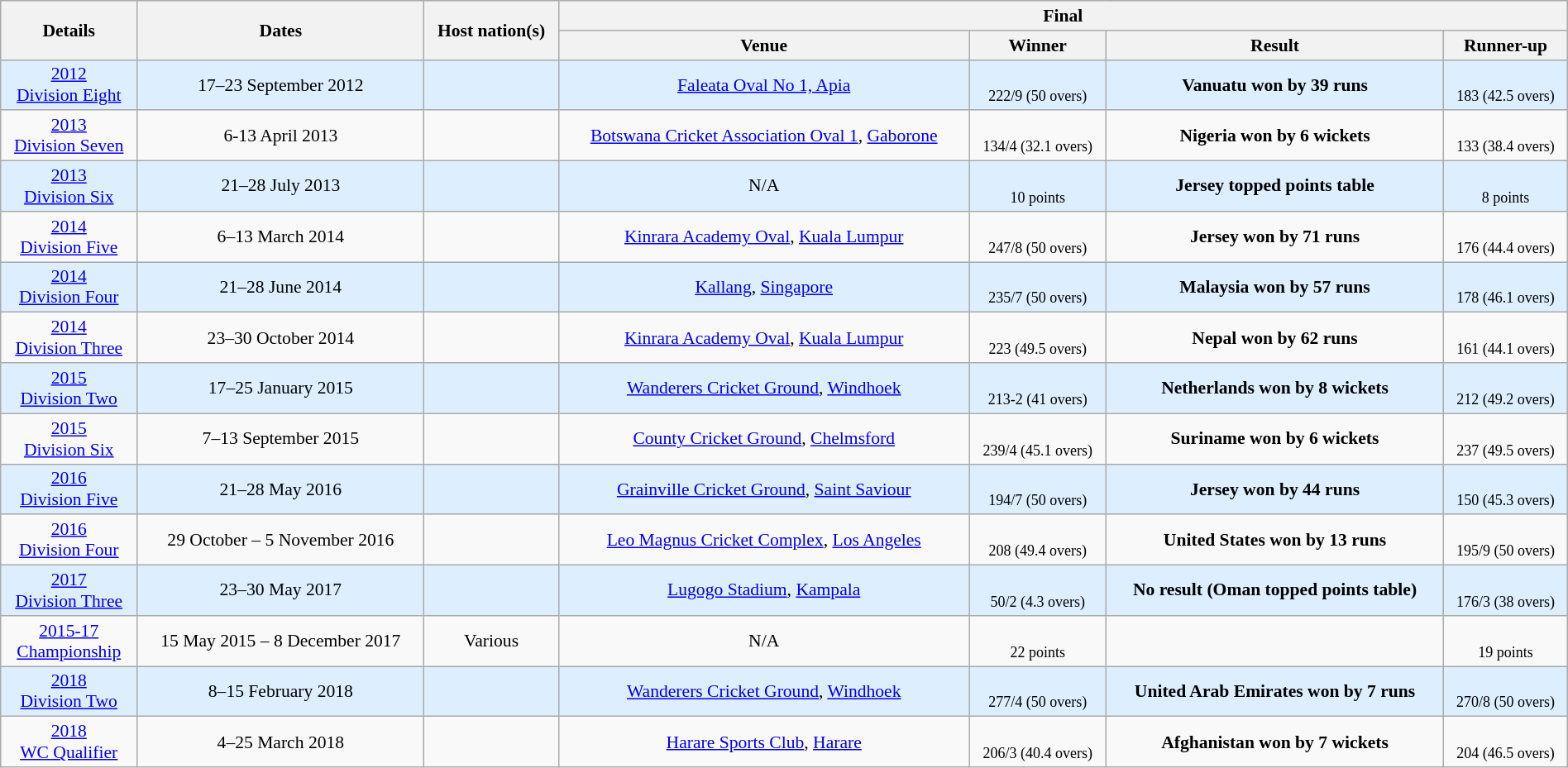<table class="wikitable" style="font-size:90%; width: 100%; text-align: center;">
<tr>
<th rowspan=2>Details</th>
<th rowspan=2>Dates</th>
<th rowspan=2>Host nation(s)</th>
<th colspan=4>Final</th>
</tr>
<tr>
<th>Venue</th>
<th>Winner</th>
<th>Result</th>
<th>Runner-up</th>
</tr>
<tr style="background:#def;">
<td><a href='#'>2012<br>Division Eight</a></td>
<td>17–23 September 2012</td>
<td></td>
<td><a href='#'>Faleata Oval No 1, Apia</a></td>
<td><br><small>222/9 (50 overs)</small></td>
<td><strong>Vanuatu won by 39 runs</strong><br> </td>
<td><br><small>183 (42.5 overs)</small></td>
</tr>
<tr>
<td><a href='#'>2013<br>Division Seven</a></td>
<td>6-13 April 2013</td>
<td></td>
<td><a href='#'>Botswana Cricket Association Oval 1</a>, <a href='#'>Gaborone</a></td>
<td><br><small>134/4 (32.1 overs) </small></td>
<td><strong>Nigeria won by 6 wickets</strong><br> </td>
<td><br><small>133 (38.4 overs)</small></td>
</tr>
<tr style="background:#def;">
<td><a href='#'>2013<br>Division Six</a></td>
<td>21–28 July 2013</td>
<td></td>
<td>N/A</td>
<td><br><small>10 points</small></td>
<td><strong>Jersey topped points table</strong></td>
<td><br><small>8 points</small></td>
</tr>
<tr>
<td><a href='#'>2014<br>Division Five</a></td>
<td>6–13 March 2014</td>
<td></td>
<td><a href='#'>Kinrara Academy Oval</a>, <a href='#'>Kuala Lumpur</a></td>
<td><br><small>247/8 (50 overs) </small></td>
<td><strong>Jersey won by 71 runs</strong><br> </td>
<td><br><small>176 (44.4 overs)</small></td>
</tr>
<tr style="background:#def;">
<td><a href='#'>2014<br>Division Four</a></td>
<td>21–28 June 2014</td>
<td></td>
<td><a href='#'>Kallang</a>, <a href='#'>Singapore</a></td>
<td> <br><small>235/7 (50 overs) </small></td>
<td><strong>Malaysia won by 57 runs</strong><br></td>
<td><br><small>178 (46.1 overs)</small></td>
</tr>
<tr>
<td><a href='#'>2014<br>Division Three</a></td>
<td>23–30 October 2014</td>
<td></td>
<td><a href='#'>Kinrara Academy Oval</a>, <a href='#'>Kuala Lumpur</a></td>
<td><br><small>223 (49.5 overs) </small></td>
<td><strong>Nepal won by 62 runs</strong><br></td>
<td> <br><small>161 (44.1 overs)</small></td>
</tr>
<tr style="background:#def;">
<td><a href='#'>2015<br>Division Two</a></td>
<td>17–25 January 2015</td>
<td></td>
<td><a href='#'>Wanderers Cricket Ground</a>, <a href='#'>Windhoek</a></td>
<td><br><small>213-2 (41 overs)</small></td>
<td><strong>Netherlands won by 8 wickets</strong><br></td>
<td><br><small>212 (49.2 overs)</small></td>
</tr>
<tr>
<td><a href='#'>2015<br>Division Six</a></td>
<td>7–13 September 2015</td>
<td></td>
<td><a href='#'>County Cricket Ground</a>, <a href='#'>Chelmsford</a></td>
<td> <br><small> 239/4 (45.1 overs) </small></td>
<td><strong>Suriname won by 6 wickets</strong><br></td>
<td> <br><small> 237 (49.5 overs) </small></td>
</tr>
<tr style="background:#def;">
<td><a href='#'>2016<br>Division Five</a></td>
<td>21–28 May 2016</td>
<td></td>
<td><a href='#'>Grainville Cricket Ground</a>, <a href='#'>Saint Saviour</a></td>
<td> <br><small> 194/7 (50 overs)</small></td>
<td><strong>Jersey won by 44 runs</strong><br></td>
<td> <br><small> 150 (45.3 overs)</small></td>
</tr>
<tr>
<td><a href='#'>2016<br>Division Four</a></td>
<td>29 October – 5 November 2016</td>
<td></td>
<td><a href='#'>Leo Magnus Cricket Complex</a>, <a href='#'>Los Angeles</a></td>
<td> <br> <small> 208 (49.4 overs)</small></td>
<td><strong>United States won by 13 runs</strong><br> </td>
<td> <br> <small> 195/9 (50 overs)</small></td>
</tr>
<tr style="background:#def;">
<td><a href='#'>2017<br>Division Three</a></td>
<td>23–30 May 2017</td>
<td></td>
<td><a href='#'>Lugogo Stadium</a>, <a href='#'>Kampala</a></td>
<td> <br> <small> 50/2 (4.3 overs)</small></td>
<td><strong>No result (Oman topped points table)</strong><br></td>
<td> <br> <small> 176/3 (38 overs)</small></td>
</tr>
<tr>
<td><a href='#'>2015-17<br>Championship</a></td>
<td>15 May 2015 – 8 December 2017</td>
<td>Various</td>
<td>N/A</td>
<td> <br> <small> 22 points</small></td>
<td></td>
<td> <br> <small> 19 points</small></td>
</tr>
<tr style="background:#def;">
<td><a href='#'>2018<br>Division Two</a></td>
<td>8–15 February 2018</td>
<td></td>
<td><a href='#'>Wanderers Cricket Ground</a>, <a href='#'>Windhoek</a></td>
<td> <br> <small> 277/4 (50 overs)</small></td>
<td><strong>United Arab Emirates won by 7 runs</strong><br></td>
<td> <br> <small> 270/8 (50 overs)</small></td>
</tr>
<tr>
<td><a href='#'>2018<br>WC Qualifier</a></td>
<td>4–25 March 2018</td>
<td></td>
<td><a href='#'>Harare Sports Club</a>, <a href='#'>Harare</a></td>
<td> <br> <small>206/3 (40.4 overs) </small></td>
<td><strong>Afghanistan won by 7 wickets</strong><br></td>
<td> <br> <small>204 (46.5 overs)</small></td>
</tr>
</table>
